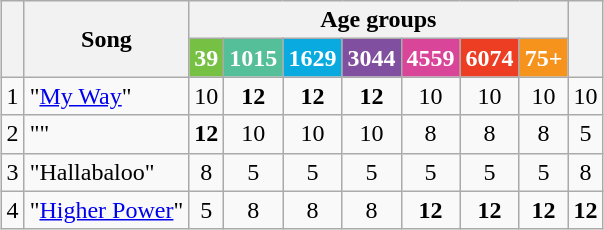<table class="wikitable" style="margin: 1em auto 1em auto; text-align:center;">
<tr>
<th rowspan="2"></th>
<th rowspan="2">Song</th>
<th colspan="7">Age groups</th>
<th rowspan="2"></th>
</tr>
<tr>
<th style="background:#76C043;color:white;">39</th>
<th style="background:#55BF9A;color:white;">1015</th>
<th style="background:#09AAE0;color:white;">1629</th>
<th style="background:#804F9F;color:white;">3044</th>
<th style="background:#D94599;color:white;">4559</th>
<th style="background:#ED3E23;color:white;">6074</th>
<th style="background:#F6931D;color:white;">75+</th>
</tr>
<tr>
<td>1</td>
<td style="text-align:left;">"<a href='#'>My Way</a>"</td>
<td>10</td>
<td><strong>12</strong></td>
<td><strong>12</strong></td>
<td><strong>12</strong></td>
<td>10</td>
<td>10</td>
<td>10</td>
<td>10</td>
</tr>
<tr>
<td>2</td>
<td style="text-align:left;">""</td>
<td><strong>12</strong></td>
<td>10</td>
<td>10</td>
<td>10</td>
<td>8</td>
<td>8</td>
<td>8</td>
<td>5</td>
</tr>
<tr>
<td>3</td>
<td style="text-align:left;">"Hallabaloo"</td>
<td>8</td>
<td>5</td>
<td>5</td>
<td>5</td>
<td>5</td>
<td>5</td>
<td>5</td>
<td>8</td>
</tr>
<tr>
<td>4</td>
<td style="text-align:left;">"<a href='#'>Higher Power</a>"</td>
<td>5</td>
<td>8</td>
<td>8</td>
<td>8</td>
<td><strong>12</strong></td>
<td><strong>12</strong></td>
<td><strong>12</strong></td>
<td><strong>12</strong></td>
</tr>
</table>
